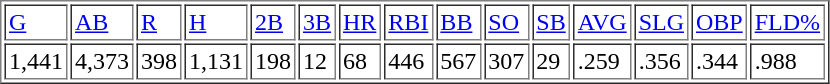<table border="true" cellpadding="2">
<tr>
<td><a href='#'>G</a></td>
<td><a href='#'>AB</a></td>
<td><a href='#'>R</a></td>
<td><a href='#'>H</a></td>
<td><a href='#'>2B</a></td>
<td><a href='#'>3B</a></td>
<td><a href='#'>HR</a></td>
<td><a href='#'>RBI</a></td>
<td><a href='#'>BB</a></td>
<td><a href='#'>SO</a></td>
<td><a href='#'>SB</a></td>
<td><a href='#'>AVG</a></td>
<td><a href='#'>SLG</a></td>
<td><a href='#'>OBP</a></td>
<td><a href='#'>FLD%</a></td>
</tr>
<tr>
<td>1,441</td>
<td>4,373</td>
<td>398</td>
<td>1,131</td>
<td>198</td>
<td>12</td>
<td>68</td>
<td>446</td>
<td>567</td>
<td>307</td>
<td>29</td>
<td>.259</td>
<td>.356</td>
<td>.344</td>
<td>.988</td>
</tr>
</table>
